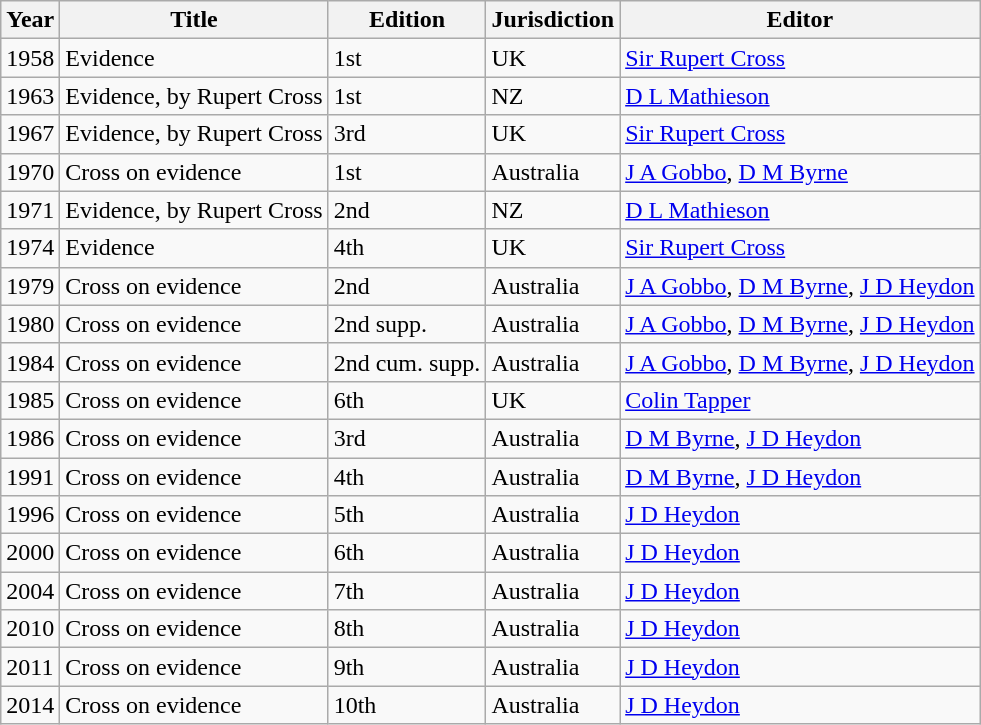<table class="wikitable">
<tr>
<th>Year</th>
<th>Title</th>
<th>Edition</th>
<th>Jurisdiction</th>
<th>Editor</th>
</tr>
<tr>
<td>1958</td>
<td>Evidence</td>
<td>1st</td>
<td>UK</td>
<td><a href='#'>Sir Rupert Cross</a></td>
</tr>
<tr>
<td>1963</td>
<td>Evidence, by Rupert Cross</td>
<td>1st</td>
<td>NZ</td>
<td><a href='#'>D L Mathieson</a></td>
</tr>
<tr>
<td>1967</td>
<td>Evidence, by Rupert Cross</td>
<td>3rd</td>
<td>UK</td>
<td><a href='#'>Sir Rupert Cross</a></td>
</tr>
<tr>
<td>1970</td>
<td>Cross on evidence</td>
<td>1st</td>
<td>Australia</td>
<td><a href='#'>J A Gobbo</a>, <a href='#'>D M Byrne</a></td>
</tr>
<tr>
<td>1971</td>
<td>Evidence, by Rupert Cross</td>
<td>2nd</td>
<td>NZ</td>
<td><a href='#'>D L Mathieson</a></td>
</tr>
<tr>
<td>1974</td>
<td>Evidence</td>
<td>4th</td>
<td>UK</td>
<td><a href='#'>Sir Rupert Cross</a></td>
</tr>
<tr>
<td>1979</td>
<td>Cross on evidence</td>
<td>2nd</td>
<td>Australia</td>
<td><a href='#'>J A Gobbo</a>, <a href='#'>D M Byrne</a>, <a href='#'>J D Heydon</a></td>
</tr>
<tr>
<td>1980</td>
<td>Cross on evidence</td>
<td>2nd supp.</td>
<td>Australia</td>
<td><a href='#'>J A Gobbo</a>, <a href='#'>D M Byrne</a>, <a href='#'>J D Heydon</a></td>
</tr>
<tr>
<td>1984</td>
<td>Cross on evidence</td>
<td>2nd cum. supp.</td>
<td>Australia</td>
<td><a href='#'>J A Gobbo</a>, <a href='#'>D M Byrne</a>, <a href='#'>J D Heydon</a></td>
</tr>
<tr>
<td>1985</td>
<td>Cross on evidence</td>
<td>6th</td>
<td>UK</td>
<td><a href='#'>Colin Tapper</a></td>
</tr>
<tr>
<td>1986</td>
<td>Cross on evidence</td>
<td>3rd</td>
<td>Australia</td>
<td><a href='#'>D M Byrne</a>, <a href='#'>J D Heydon</a></td>
</tr>
<tr>
<td>1991</td>
<td>Cross on evidence</td>
<td>4th</td>
<td>Australia</td>
<td><a href='#'>D M Byrne</a>, <a href='#'>J D Heydon</a></td>
</tr>
<tr>
<td>1996</td>
<td>Cross on evidence</td>
<td>5th</td>
<td>Australia</td>
<td><a href='#'>J D Heydon</a></td>
</tr>
<tr>
<td>2000</td>
<td>Cross on evidence</td>
<td>6th</td>
<td>Australia</td>
<td><a href='#'>J D Heydon</a></td>
</tr>
<tr>
<td>2004</td>
<td>Cross on evidence</td>
<td>7th</td>
<td>Australia</td>
<td><a href='#'>J D Heydon</a></td>
</tr>
<tr>
<td>2010</td>
<td>Cross on evidence</td>
<td>8th</td>
<td>Australia</td>
<td><a href='#'>J D Heydon</a></td>
</tr>
<tr>
<td>2011</td>
<td>Cross on evidence</td>
<td>9th</td>
<td>Australia</td>
<td><a href='#'>J D Heydon</a></td>
</tr>
<tr>
<td>2014</td>
<td>Cross on evidence</td>
<td>10th</td>
<td>Australia</td>
<td><a href='#'>J D Heydon</a></td>
</tr>
</table>
